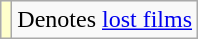<table class="wikitable">
<tr>
<td style="background:#ffc;"></td>
<td>Denotes <a href='#'>lost films</a></td>
</tr>
</table>
